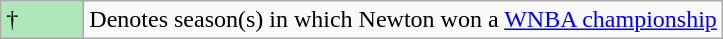<table class="wikitable">
<tr>
<td style="background:#afe6ba; width:3em;">†</td>
<td>Denotes season(s) in which Newton won a <a href='#'>WNBA championship</a></td>
</tr>
</table>
